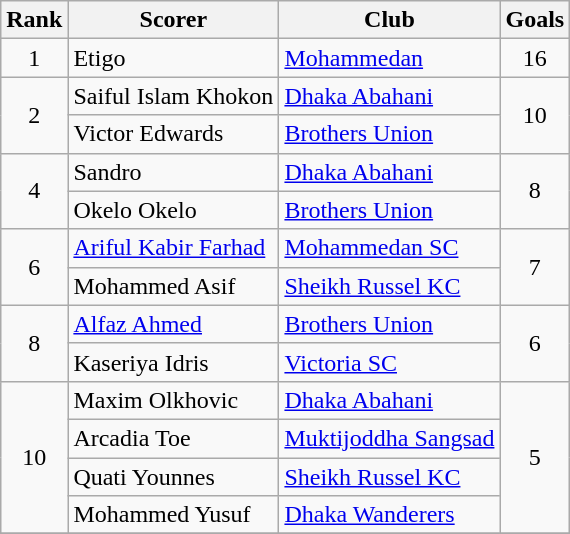<table class="wikitable">
<tr>
<th>Rank</th>
<th>Scorer</th>
<th>Club</th>
<th>Goals</th>
</tr>
<tr>
<td align=center>1</td>
<td> Etigo</td>
<td><a href='#'>Mohammedan</a></td>
<td align=center>16</td>
</tr>
<tr>
<td rowspan=2 align=center>2</td>
<td> Saiful Islam Khokon</td>
<td><a href='#'>Dhaka Abahani</a></td>
<td rowspan=2 align=center>10</td>
</tr>
<tr>
<td> Victor Edwards</td>
<td><a href='#'>Brothers Union</a></td>
</tr>
<tr>
<td rowspan=2 align=center>4</td>
<td> Sandro</td>
<td><a href='#'>Dhaka Abahani</a></td>
<td rowspan=2 align=center>8</td>
</tr>
<tr>
<td> Okelo Okelo</td>
<td><a href='#'>Brothers Union</a></td>
</tr>
<tr>
<td rowspan=2 align=center>6</td>
<td> <a href='#'>Ariful Kabir Farhad</a></td>
<td><a href='#'>Mohammedan SC</a></td>
<td rowspan=2 align=center>7</td>
</tr>
<tr>
<td> Mohammed Asif</td>
<td><a href='#'>Sheikh Russel KC</a></td>
</tr>
<tr>
<td rowspan=2 align=center>8</td>
<td> <a href='#'>Alfaz Ahmed</a></td>
<td><a href='#'>Brothers Union</a></td>
<td rowspan=2 align=center>6</td>
</tr>
<tr>
<td> Kaseriya Idris</td>
<td><a href='#'>Victoria SC</a></td>
</tr>
<tr>
<td rowspan=4 align=center>10</td>
<td> Maxim Olkhovic</td>
<td><a href='#'>Dhaka Abahani</a></td>
<td rowspan=4 align=center>5</td>
</tr>
<tr>
<td> Arcadia Toe</td>
<td><a href='#'>Muktijoddha Sangsad</a></td>
</tr>
<tr>
<td> Quati Younnes</td>
<td><a href='#'>Sheikh Russel KC</a></td>
</tr>
<tr>
<td> Mohammed Yusuf</td>
<td><a href='#'>Dhaka Wanderers</a></td>
</tr>
<tr>
</tr>
</table>
